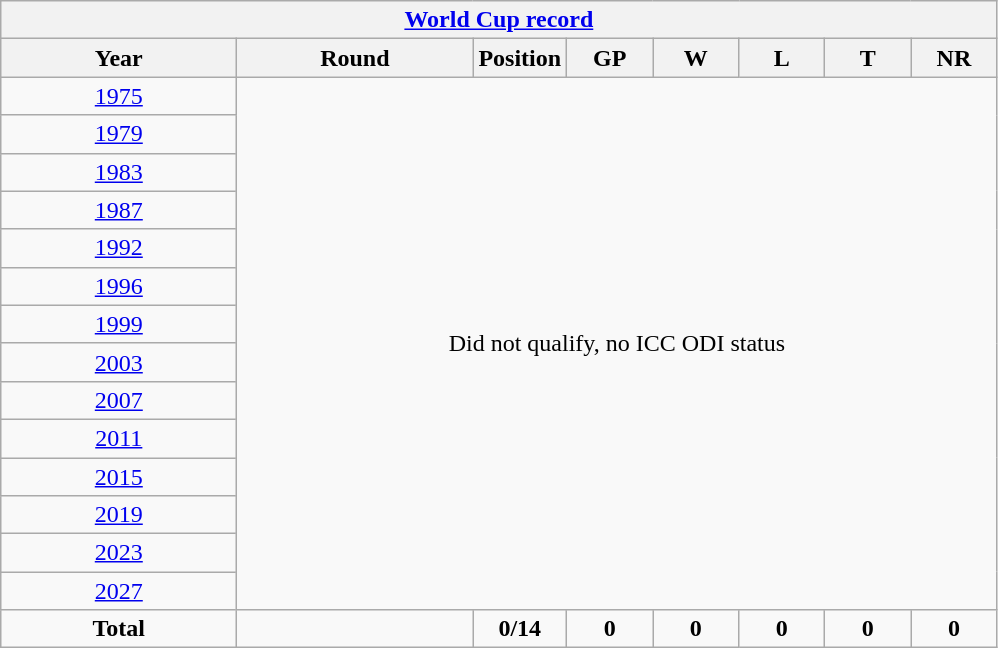<table class="wikitable" style="text-align: center;">
<tr>
<th colspan=8><a href='#'>World Cup record</a></th>
</tr>
<tr>
<th width=150>Year</th>
<th width=150>Round</th>
<th width=50>Position</th>
<th width=50>GP</th>
<th width=50>W</th>
<th width=50>L</th>
<th width=50>T</th>
<th width=50>NR</th>
</tr>
<tr>
<td> <a href='#'>1975</a></td>
<td colspan=8 rowspan=14>Did not qualify, no ICC ODI status</td>
</tr>
<tr>
<td> <a href='#'>1979</a></td>
</tr>
<tr>
<td> <a href='#'>1983</a></td>
</tr>
<tr>
<td>  <a href='#'>1987</a></td>
</tr>
<tr>
<td>  <a href='#'>1992</a></td>
</tr>
<tr>
<td>  <a href='#'>1996</a></td>
</tr>
<tr>
<td> <a href='#'>1999</a></td>
</tr>
<tr>
<td> <a href='#'>2003</a></td>
</tr>
<tr>
<td> <a href='#'>2007</a></td>
</tr>
<tr>
<td>   <a href='#'>2011</a></td>
</tr>
<tr>
<td>  <a href='#'>2015</a></td>
</tr>
<tr>
<td>  <a href='#'>2019</a></td>
</tr>
<tr>
<td> <a href='#'>2023</a></td>
</tr>
<tr>
<td>   <a href='#'>2027</a></td>
</tr>
<tr>
<td><strong>Total</strong></td>
<td></td>
<td><strong>0/14</strong></td>
<td><strong>0</strong></td>
<td><strong>0</strong></td>
<td><strong>0</strong></td>
<td><strong>0</strong></td>
<td><strong>0</strong></td>
</tr>
</table>
